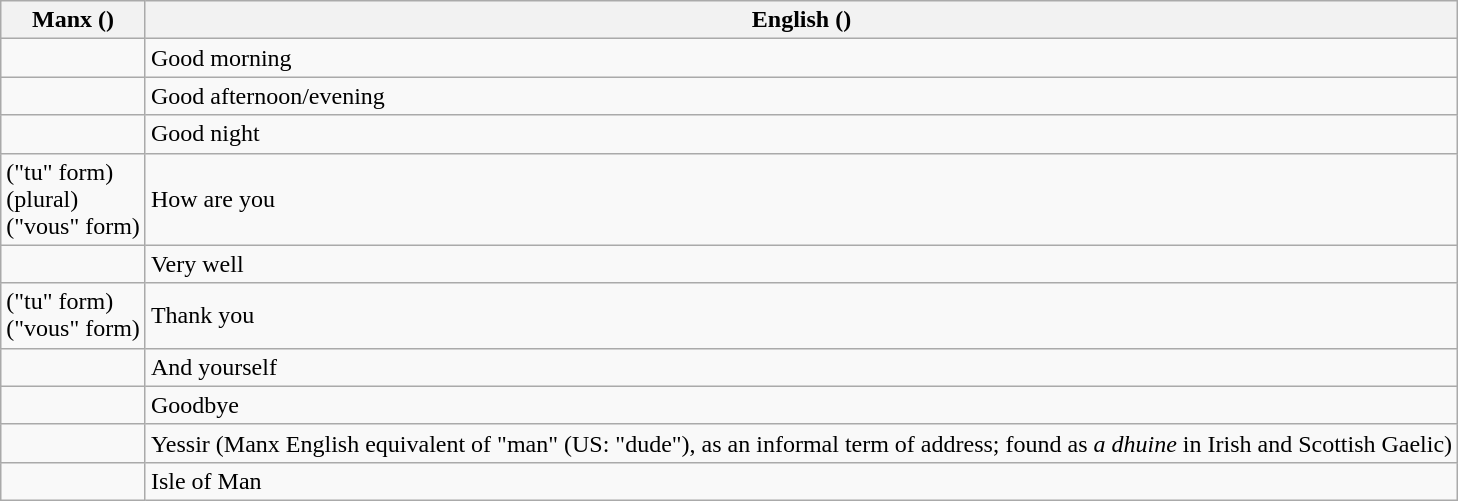<table class="wikitable">
<tr>
<th>Manx ()</th>
<th>English ()</th>
</tr>
<tr>
<td></td>
<td>Good morning</td>
</tr>
<tr>
<td></td>
<td>Good afternoon/evening</td>
</tr>
<tr>
<td></td>
<td>Good night</td>
</tr>
<tr>
<td> ("tu" form)<br>  (plural)<br>  ("vous" form)</td>
<td>How are you</td>
</tr>
<tr>
<td></td>
<td>Very well</td>
</tr>
<tr>
<td> ("tu" form)<br> ("vous" form)</td>
<td>Thank you</td>
</tr>
<tr>
<td><br></td>
<td>And yourself</td>
</tr>
<tr>
<td><br></td>
<td>Goodbye</td>
</tr>
<tr>
<td></td>
<td>Yessir (Manx English equivalent of "man" (US: "dude"), as an informal term of address; found as <em>a dhuine</em> in Irish and Scottish Gaelic)</td>
</tr>
<tr>
<td></td>
<td>Isle of Man</td>
</tr>
</table>
